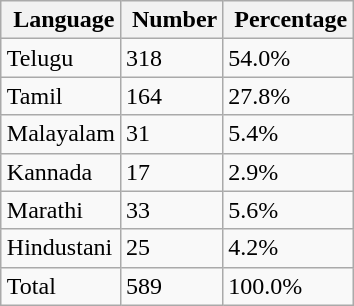<table class="wikitable" style="margin:auto">
<tr>
<th> Language</th>
<th> Number</th>
<th> Percentage</th>
</tr>
<tr>
<td align="left">Telugu</td>
<td>318</td>
<td>54.0%</td>
</tr>
<tr>
<td align="left">Tamil</td>
<td>164</td>
<td>27.8%</td>
</tr>
<tr>
<td align="left">Malayalam</td>
<td>31</td>
<td>5.4%</td>
</tr>
<tr>
<td align="left">Kannada</td>
<td>17</td>
<td>2.9%</td>
</tr>
<tr>
<td align="left">Marathi</td>
<td>33</td>
<td>5.6%</td>
</tr>
<tr>
<td align="left">Hindustani</td>
<td>25</td>
<td>4.2%</td>
</tr>
<tr>
<td align="left">Total</td>
<td>589</td>
<td>100.0%</td>
</tr>
</table>
